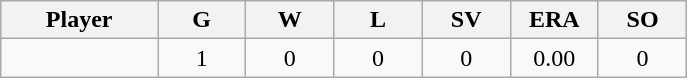<table class="wikitable sortable">
<tr>
<th bgcolor="#DDDDFF" width="16%">Player</th>
<th bgcolor="#DDDDFF" width="9%">G</th>
<th bgcolor="#DDDDFF" width="9%">W</th>
<th bgcolor="#DDDDFF" width="9%">L</th>
<th bgcolor="#DDDDFF" width="9%">SV</th>
<th bgcolor="#DDDDFF" width="9%">ERA</th>
<th bgcolor="#DDDDFF" width="9%">SO</th>
</tr>
<tr align="center">
<td></td>
<td>1</td>
<td>0</td>
<td>0</td>
<td>0</td>
<td>0.00</td>
<td>0</td>
</tr>
</table>
